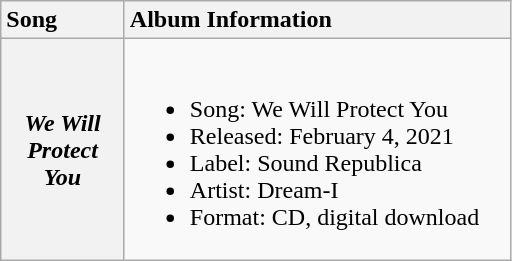<table class="wikitable">
<tr>
<th style="text-align:left; width:75px;">Song</th>
<th style="text-align:left; width:250px;">Album Information</th>
</tr>
<tr>
<th scope="row"><em>We Will Protect You</em></th>
<td><br><ul><li>Song: We Will Protect You</li><li>Released: February 4, 2021</li><li>Label: Sound Republica</li><li>Artist: Dream-I</li><li>Format: CD, digital download</li></ul></td>
</tr>
</table>
